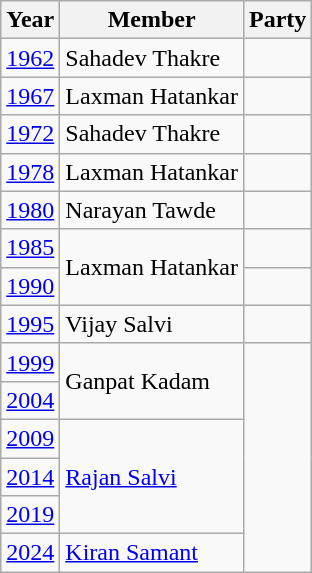<table class="wikitable">
<tr>
<th>Year</th>
<th>Member</th>
<th colspan="2">Party</th>
</tr>
<tr>
<td><a href='#'>1962</a></td>
<td>Sahadev Thakre</td>
<td></td>
</tr>
<tr>
<td><a href='#'>1967</a></td>
<td>Laxman Hatankar</td>
<td></td>
</tr>
<tr>
<td><a href='#'>1972</a></td>
<td>Sahadev Thakre</td>
<td></td>
</tr>
<tr>
<td><a href='#'>1978</a></td>
<td>Laxman Hatankar</td>
<td></td>
</tr>
<tr>
<td><a href='#'>1980</a></td>
<td>Narayan Tawde</td>
</tr>
<tr>
<td><a href='#'>1985</a></td>
<td rowspan=2>Laxman Hatankar</td>
<td></td>
</tr>
<tr>
<td><a href='#'>1990</a></td>
</tr>
<tr>
<td><a href='#'>1995</a></td>
<td>Vijay Salvi</td>
<td></td>
</tr>
<tr>
<td><a href='#'>1999</a></td>
<td rowspan=2>Ganpat Kadam</td>
</tr>
<tr>
<td><a href='#'>2004</a></td>
</tr>
<tr>
<td><a href='#'>2009</a></td>
<td rowspan=3><a href='#'>Rajan Salvi</a></td>
</tr>
<tr>
<td><a href='#'>2014</a></td>
</tr>
<tr>
<td><a href='#'>2019</a></td>
</tr>
<tr>
<td><a href='#'>2024</a></td>
<td><a href='#'>Kiran Samant</a></td>
</tr>
</table>
